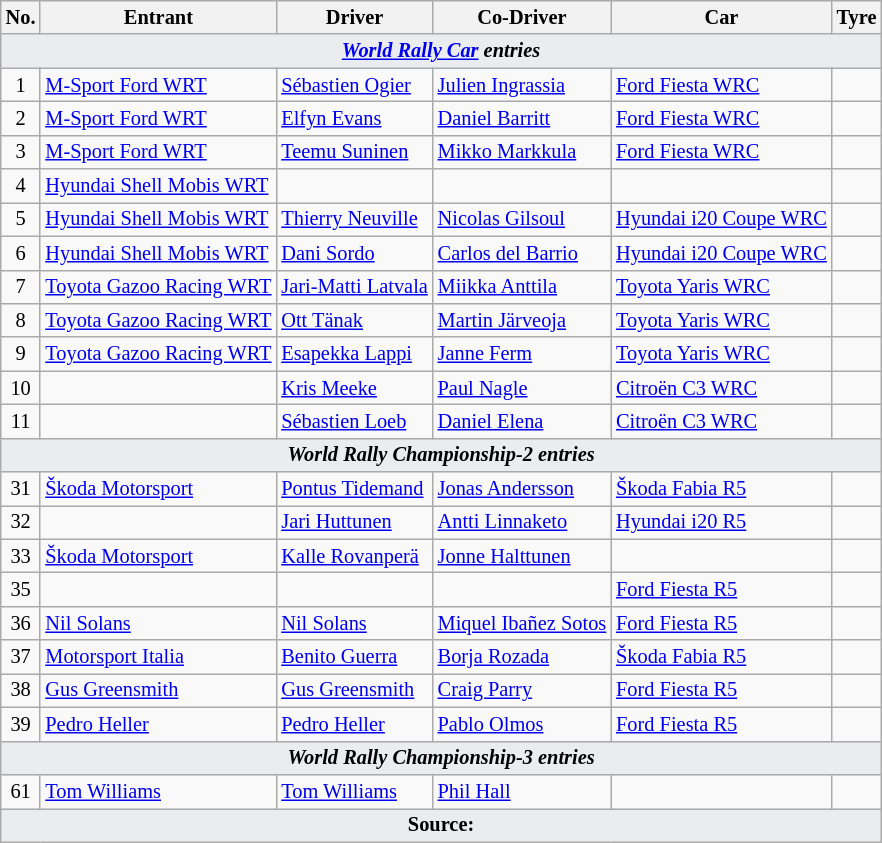<table class="wikitable" style="font-size: 85%;">
<tr>
<th>No.</th>
<th>Entrant</th>
<th>Driver</th>
<th>Co-Driver</th>
<th>Car</th>
<th>Tyre</th>
</tr>
<tr>
<td style="background-color:#EAECF0; text-align:center" colspan="6"><strong><em><a href='#'>World Rally Car</a> entries</em></strong></td>
</tr>
<tr>
<td align="center">1</td>
<td> <a href='#'>M-Sport Ford WRT</a></td>
<td> <a href='#'>Sébastien Ogier</a></td>
<td> <a href='#'>Julien Ingrassia</a></td>
<td><a href='#'>Ford Fiesta WRC</a></td>
<td align="center"></td>
</tr>
<tr>
<td align="center">2</td>
<td> <a href='#'>M-Sport Ford WRT</a></td>
<td> <a href='#'>Elfyn Evans</a></td>
<td> <a href='#'>Daniel Barritt</a></td>
<td><a href='#'>Ford Fiesta WRC</a></td>
<td align="center"></td>
</tr>
<tr>
<td align="center">3</td>
<td> <a href='#'>M-Sport Ford WRT</a></td>
<td> <a href='#'>Teemu Suninen</a></td>
<td> <a href='#'>Mikko Markkula</a></td>
<td><a href='#'>Ford Fiesta WRC</a></td>
<td align="center"></td>
</tr>
<tr>
<td align="center">4</td>
<td> <a href='#'>Hyundai Shell Mobis WRT</a></td>
<td></td>
<td></td>
<td></td>
<td align="center"></td>
</tr>
<tr>
<td align="center">5</td>
<td> <a href='#'>Hyundai Shell Mobis WRT</a></td>
<td> <a href='#'>Thierry Neuville</a></td>
<td> <a href='#'>Nicolas Gilsoul</a></td>
<td><a href='#'>Hyundai i20 Coupe WRC</a></td>
<td align="center"></td>
</tr>
<tr>
<td align="center">6</td>
<td> <a href='#'>Hyundai Shell Mobis WRT</a></td>
<td> <a href='#'>Dani Sordo</a></td>
<td> <a href='#'>Carlos del Barrio</a></td>
<td><a href='#'>Hyundai i20 Coupe WRC</a></td>
<td align="center"></td>
</tr>
<tr>
<td align="center">7</td>
<td> <a href='#'>Toyota Gazoo Racing WRT</a></td>
<td> <a href='#'>Jari-Matti Latvala</a></td>
<td> <a href='#'>Miikka Anttila</a></td>
<td><a href='#'>Toyota Yaris WRC</a></td>
<td align="center"></td>
</tr>
<tr>
<td align="center">8</td>
<td> <a href='#'>Toyota Gazoo Racing WRT</a></td>
<td> <a href='#'>Ott Tänak</a></td>
<td> <a href='#'>Martin Järveoja</a></td>
<td><a href='#'>Toyota Yaris WRC</a></td>
<td align="center"></td>
</tr>
<tr>
<td align="center">9</td>
<td> <a href='#'>Toyota Gazoo Racing WRT</a></td>
<td> <a href='#'>Esapekka Lappi</a></td>
<td> <a href='#'>Janne Ferm</a></td>
<td><a href='#'>Toyota Yaris WRC</a></td>
<td align="center"></td>
</tr>
<tr>
<td align="center">10</td>
<td></td>
<td> <a href='#'>Kris Meeke</a></td>
<td> <a href='#'>Paul Nagle</a></td>
<td><a href='#'>Citroën C3 WRC</a></td>
<td align="center"></td>
</tr>
<tr>
<td align="center">11</td>
<td></td>
<td> <a href='#'>Sébastien Loeb</a></td>
<td> <a href='#'>Daniel Elena</a></td>
<td><a href='#'>Citroën C3 WRC</a></td>
<td align="center"></td>
</tr>
<tr>
<td style="background-color:#EAECF0; text-align:center" colspan="6"><strong><em>World Rally Championship-2 entries</em></strong></td>
</tr>
<tr>
<td align="center">31</td>
<td> <a href='#'>Škoda Motorsport</a></td>
<td> <a href='#'>Pontus Tidemand</a></td>
<td> <a href='#'>Jonas Andersson</a></td>
<td><a href='#'>Škoda Fabia R5</a></td>
<td align="center"></td>
</tr>
<tr>
<td align="center">32</td>
<td></td>
<td> <a href='#'>Jari Huttunen</a></td>
<td> <a href='#'>Antti Linnaketo</a></td>
<td><a href='#'>Hyundai i20 R5</a></td>
<td align="center"></td>
</tr>
<tr>
<td align="center">33</td>
<td> <a href='#'>Škoda Motorsport</a></td>
<td> <a href='#'>Kalle Rovanperä</a></td>
<td> <a href='#'>Jonne Halttunen</a></td>
<td></td>
<td align="center"></td>
</tr>
<tr>
<td align="center">35</td>
<td></td>
<td></td>
<td></td>
<td><a href='#'>Ford Fiesta R5</a></td>
<td align="center"></td>
</tr>
<tr>
<td align="center">36</td>
<td> <a href='#'>Nil Solans</a></td>
<td> <a href='#'>Nil Solans</a></td>
<td> <a href='#'>Miquel Ibañez Sotos</a></td>
<td><a href='#'>Ford Fiesta R5</a></td>
<td align="center"></td>
</tr>
<tr>
<td align="center">37</td>
<td> <a href='#'>Motorsport Italia</a></td>
<td> <a href='#'>Benito Guerra</a></td>
<td> <a href='#'>Borja Rozada</a></td>
<td><a href='#'>Škoda Fabia R5</a></td>
<td align="center"></td>
</tr>
<tr>
<td align="center">38</td>
<td> <a href='#'>Gus Greensmith</a></td>
<td> <a href='#'>Gus Greensmith</a></td>
<td> <a href='#'>Craig Parry</a></td>
<td><a href='#'>Ford Fiesta R5</a></td>
<td align="center"></td>
</tr>
<tr>
<td align="center">39</td>
<td> <a href='#'>Pedro Heller</a></td>
<td> <a href='#'>Pedro Heller</a></td>
<td> <a href='#'>Pablo Olmos</a></td>
<td><a href='#'>Ford Fiesta R5</a></td>
<td align="center"></td>
</tr>
<tr>
<td style="background-color:#EAECF0; text-align:center" colspan="6"><strong><em>World Rally Championship-3 entries</em></strong></td>
</tr>
<tr>
<td align="center">61</td>
<td> <a href='#'>Tom Williams</a></td>
<td> <a href='#'>Tom Williams</a></td>
<td> <a href='#'>Phil Hall</a></td>
<td></td>
<td align="center"></td>
</tr>
<tr>
<td style="background-color:#EAECF0; text-align:center" colspan="6"><strong>Source:</strong></td>
</tr>
</table>
